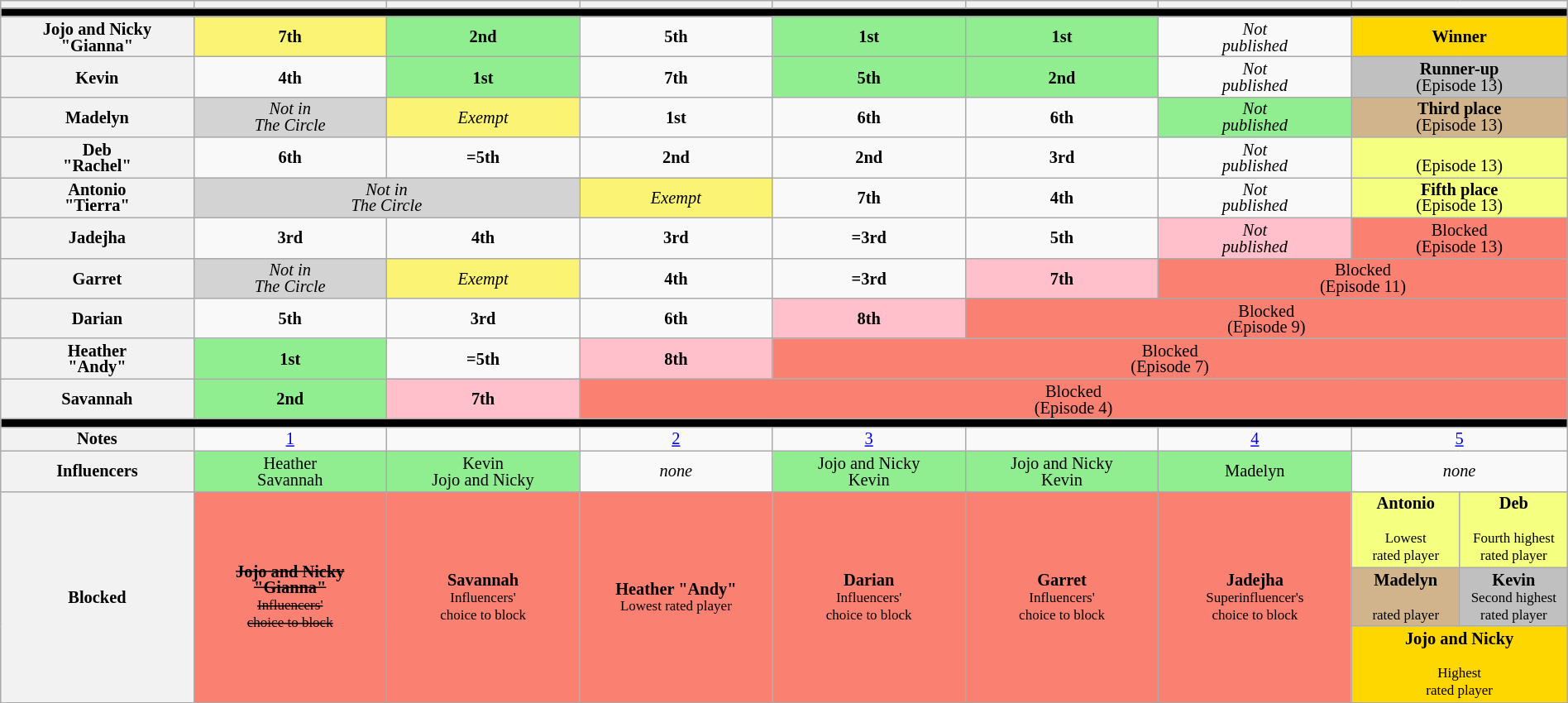<table class="wikitable" style="text-align:center; line-height:13px; font-size:85%; width:100%;">
<tr>
<th style="width:7%;"></th>
<th style="width:7%;"></th>
<th style="width:7%;"></th>
<th style="width:7%;"></th>
<th style="width:7%;"></th>
<th style="width:7%;"></th>
<th style="width:7%;"></th>
<th style="width:7%;" colspan=2></th>
</tr>
<tr>
<th colspan="9" style="background:#000"></th>
</tr>
<tr>
<th>Jojo and Nicky<br>"Gianna"</th>
<td style="background:#FBF373;"><strong>7th</strong></td>
<td style="background:lightgreen;"><strong>2nd</strong></td>
<td><strong>5th</strong></td>
<td style="background:lightgreen;"><strong>1st</strong></td>
<td style="background:lightgreen;"><strong>1st</strong></td>
<td><em>Not <br>published</em></td>
<td colspan="2" style="background:gold;"><strong>Winner</strong><br></td>
</tr>
<tr>
<th>Kevin</th>
<td><strong>4th</strong></td>
<td style="background:lightgreen"><strong>1st</strong></td>
<td><strong>7th</strong></td>
<td style="background:lightgreen;"><strong>5th</strong></td>
<td style="background:lightgreen;"><strong>2nd</strong></td>
<td><em>Not <br>published</em></td>
<td colspan="2" style="background:silver;"><strong>Runner-up</strong><br>(Episode 13)</td>
</tr>
<tr>
<th>Madelyn</th>
<td bgcolor="lightgrey"><em>Not in<br>The Circle</em></td>
<td style="background:#FBF373;"><em>Exempt</em></td>
<td><strong>1st</strong></td>
<td><strong>6th</strong></td>
<td><strong>6th</strong></td>
<td style="background:lightgreen;"><em>Not <br>published</em></td>
<td colspan="2" style="background:tan;"><strong>Third place</strong><br>(Episode 13)</td>
</tr>
<tr>
<th>Deb<br>"Rachel"</th>
<td><strong>6th</strong></td>
<td><strong>=5th</strong></td>
<td><strong>2nd</strong></td>
<td><strong>2nd</strong></td>
<td><strong>3rd</strong></td>
<td><em>Not <br>published</em></td>
<td colspan="2" style="background:#F5FF80;"><br>(Episode 13)</td>
</tr>
<tr>
<th>Antonio<br>"Tierra"</th>
<td colspan="2" bgcolor="lightgrey"><em>Not in<br>The Circle</em></td>
<td style="background:#FBF373;"><em>Exempt</em></td>
<td><strong>7th</strong></td>
<td><strong>4th</strong></td>
<td><em>Not <br>published</em></td>
<td colspan="2" style="background:#F5FF80;"><strong>Fifth place</strong><br>(Episode 13)</td>
</tr>
<tr>
<th>Jadejha</th>
<td><strong>3rd</strong></td>
<td><strong>4th</strong></td>
<td><strong>3rd</strong></td>
<td><strong>=3rd</strong></td>
<td><strong>5th</strong></td>
<td style="background:pink"><em>Not <br>published</em></td>
<td colspan="2" style="background:salmon;">Blocked <br> (Episode 13)</td>
</tr>
<tr>
<th>Garret</th>
<td bgcolor="lightgrey"><em>Not in<br>The Circle</em></td>
<td style="background:#FBF373;"><em>Exempt</em></td>
<td><strong>4th</strong></td>
<td><strong>=3rd</strong></td>
<td style="background:pink"><strong>7th</strong></td>
<td colspan="3" style="background:salmon;">Blocked <br> (Episode 11)</td>
</tr>
<tr>
<th>Darian</th>
<td><strong>5th</strong></td>
<td><strong>3rd</strong></td>
<td><strong>6th</strong></td>
<td style="background:pink"><strong>8th</strong></td>
<td colspan="4" style="background:salmon;">Blocked <br> (Episode 9)</td>
</tr>
<tr>
<th>Heather<br>"Andy"</th>
<td style="background:lightgreen"><strong>1st</strong></td>
<td><strong>=5th</strong></td>
<td style="background:pink"><strong>8th</strong></td>
<td colspan="5" style="background:salmon;">Blocked <br> (Episode 7)</td>
</tr>
<tr>
<th>Savannah</th>
<td style="background:lightgreen;"><strong>2nd</strong></td>
<td style="background:pink;"><strong>7th</strong></td>
<td colspan="6" style="background:salmon;">Blocked <br> (Episode 4)</td>
</tr>
<tr>
<th colspan="9" style="background:#000"></th>
</tr>
<tr>
<th>Notes</th>
<td><a href='#'>1</a></td>
<td></td>
<td><a href='#'>2</a></td>
<td><a href='#'>3</a></td>
<td></td>
<td><a href='#'>4</a></td>
<td colspan=2><a href='#'>5</a></td>
</tr>
<tr>
<th>Influencers</th>
<td style="background:lightgreen;">Heather<br>Savannah</td>
<td style="background:lightgreen;">Kevin<br>Jojo and Nicky</td>
<td><em>none</em></td>
<td style="background:lightgreen;">Jojo and Nicky <br>Kevin</td>
<td style="background:lightgreen;">Jojo and Nicky <br>Kevin</td>
<td style="background:lightgreen;">Madelyn</td>
<td colspan="6"><em>none</em></td>
</tr>
<tr>
<th rowspan="3">Blocked</th>
<td rowspan="3" style="background:#FA8072"><s><strong>Jojo and Nicky "Gianna"</strong><br><small>Influencers'<br>choice to block</small></s></td>
<td rowspan="3" style="background:#FA8072"><strong>Savannah</strong><br><small>Influencers'<br>choice to block</small></td>
<td rowspan="3" style="background:#FA8072"><strong>Heather "Andy"</strong><br><small>Lowest rated player</small></td>
<td rowspan="3" style="background:#FA8072"><strong>Darian</strong><br><small>Influencers'<br>choice to block</small></td>
<td rowspan="3" style="background:#FA8072"><strong>Garret</strong><br><small>Influencers'<br>choice to block</small></td>
<td rowspan="3" style="background:#FA8072"><strong>Jadejha</strong><br><small> Superinfluencer's<br>choice to block</small></td>
<td style="background:#F5FF80"><strong>Antonio<br><small></small></strong><br><small>Lowest<br>rated player</small></td>
<td style="background:#F5FF80"><strong>Deb<br><small></small></strong><br><small>Fourth highest<br>rated player</small></td>
</tr>
<tr>
<td style="background:tan"><strong>Madelyn</strong><br><small><br>rated player</small></td>
<td style="background:silver"><strong>Kevin</strong><br><small>Second highest<br>rated player</small></td>
</tr>
<tr>
<td style="background:gold" colspan="2"><strong>Jojo and Nicky<br><small></small></strong><br><small>Highest<br>rated player</small></td>
</tr>
<tr>
</tr>
<tr>
</tr>
</table>
